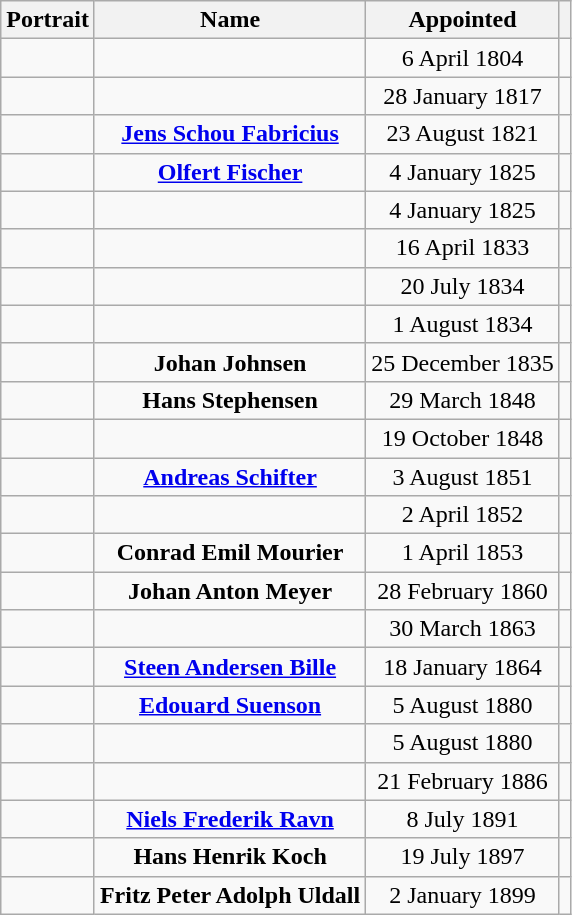<table class="wikitable" style="text-align:center">
<tr>
<th>Portrait</th>
<th>Name<br></th>
<th>Appointed</th>
<th></th>
</tr>
<tr>
<td></td>
<td><strong></strong><br></td>
<td>6 April 1804</td>
<td></td>
</tr>
<tr>
<td></td>
<td><strong></strong><br></td>
<td>28 January 1817</td>
<td></td>
</tr>
<tr>
<td></td>
<td><strong><a href='#'>Jens Schou Fabricius</a></strong><br></td>
<td>23 August 1821</td>
<td></td>
</tr>
<tr>
<td></td>
<td><strong><a href='#'>Olfert Fischer</a></strong><br></td>
<td>4 January 1825</td>
<td></td>
</tr>
<tr>
<td></td>
<td><strong></strong><br></td>
<td>4 January 1825</td>
<td></td>
</tr>
<tr>
<td></td>
<td><strong></strong><br></td>
<td>16 April 1833</td>
<td></td>
</tr>
<tr>
<td></td>
<td><strong></strong><br></td>
<td>20 July 1834<br></td>
<td></td>
</tr>
<tr>
<td></td>
<td><strong></strong><br></td>
<td>1 August 1834<br></td>
<td></td>
</tr>
<tr>
<td></td>
<td><strong>Johan Johnsen</strong><br></td>
<td>25 December 1835</td>
<td></td>
</tr>
<tr>
<td></td>
<td><strong>Hans Stephensen</strong><br></td>
<td>29 March 1848</td>
<td></td>
</tr>
<tr>
<td></td>
<td><strong></strong><br></td>
<td>19 October 1848<br></td>
<td></td>
</tr>
<tr>
<td></td>
<td><strong><a href='#'>Andreas Schifter</a></strong><br></td>
<td>3 August 1851</td>
<td></td>
</tr>
<tr>
<td></td>
<td><strong></strong><br></td>
<td>2 April 1852</td>
<td></td>
</tr>
<tr>
<td></td>
<td><strong>Conrad Emil Mourier</strong><br></td>
<td>1 April 1853</td>
<td></td>
</tr>
<tr>
<td></td>
<td><strong>Johan Anton Meyer</strong><br></td>
<td>28 February 1860</td>
<td></td>
</tr>
<tr>
<td></td>
<td><strong></strong><br></td>
<td>30 March 1863<br></td>
<td></td>
</tr>
<tr>
<td></td>
<td><strong><a href='#'>Steen Andersen Bille</a></strong><br></td>
<td>18 January 1864</td>
<td></td>
</tr>
<tr>
<td></td>
<td><strong><a href='#'>Edouard Suenson</a></strong><br></td>
<td>5 August 1880<br></td>
<td></td>
</tr>
<tr>
<td></td>
<td><strong></strong><br></td>
<td>5 August 1880<br></td>
<td></td>
</tr>
<tr>
<td></td>
<td><strong></strong><br></td>
<td>21 February 1886</td>
<td></td>
</tr>
<tr>
<td></td>
<td><strong><a href='#'>Niels Frederik Ravn</a></strong><br></td>
<td>8 July 1891<br></td>
<td></td>
</tr>
<tr>
<td></td>
<td><strong>Hans Henrik Koch</strong><br></td>
<td>19 July 1897</td>
<td></td>
</tr>
<tr>
<td></td>
<td><strong>Fritz Peter Adolph Uldall</strong><br></td>
<td>2 January 1899</td>
<td></td>
</tr>
</table>
